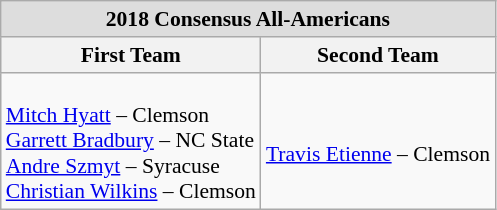<table class="wikitable" style="white-space:nowrap; font-size:90%;">
<tr>
<td colspan="7" style="text-align:center; background:#ddd;"><strong>2018 Consensus All-Americans</strong></td>
</tr>
<tr>
<th>First Team</th>
<th>Second Team</th>
</tr>
<tr>
<td><br><a href='#'>Mitch Hyatt</a> – Clemson<br>
<a href='#'>Garrett Bradbury</a> – NC State<br>
<a href='#'>Andre Szmyt</a> – Syracuse<br>
<a href='#'>Christian Wilkins</a> – Clemson<br></td>
<td><br><a href='#'>Travis Etienne</a> – Clemson<br></td>
</tr>
</table>
